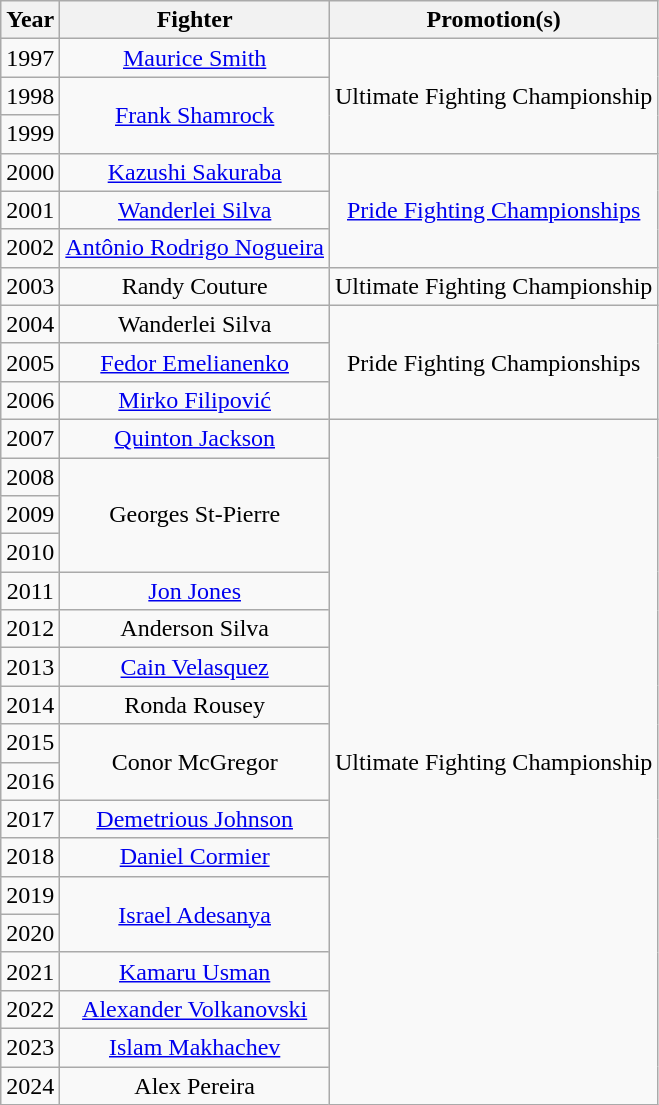<table class="wikitable sortable" style="text-align: center">
<tr>
<th>Year</th>
<th>Fighter</th>
<th>Promotion(s)</th>
</tr>
<tr>
<td>1997</td>
<td><a href='#'>Maurice Smith</a></td>
<td rowspan=3>Ultimate Fighting Championship</td>
</tr>
<tr>
<td>1998</td>
<td rowspan=2><a href='#'>Frank Shamrock</a></td>
</tr>
<tr>
<td>1999</td>
</tr>
<tr>
<td>2000</td>
<td><a href='#'>Kazushi Sakuraba</a></td>
<td rowspan=3><a href='#'>Pride Fighting Championships</a></td>
</tr>
<tr>
<td>2001</td>
<td><a href='#'>Wanderlei Silva</a></td>
</tr>
<tr>
<td>2002</td>
<td><a href='#'>Antônio Rodrigo Nogueira</a></td>
</tr>
<tr>
<td>2003</td>
<td>Randy Couture</td>
<td>Ultimate Fighting Championship</td>
</tr>
<tr>
<td>2004</td>
<td>Wanderlei Silva</td>
<td rowspan=3>Pride Fighting Championships</td>
</tr>
<tr>
<td>2005</td>
<td><a href='#'>Fedor Emelianenko</a></td>
</tr>
<tr>
<td>2006</td>
<td><a href='#'>Mirko Filipović</a></td>
</tr>
<tr>
<td>2007</td>
<td><a href='#'>Quinton Jackson</a></td>
<td rowspan="18">Ultimate Fighting Championship</td>
</tr>
<tr>
<td>2008</td>
<td rowspan=3>Georges St-Pierre</td>
</tr>
<tr>
<td>2009</td>
</tr>
<tr>
<td>2010</td>
</tr>
<tr>
<td>2011</td>
<td><a href='#'>Jon Jones</a></td>
</tr>
<tr>
<td>2012</td>
<td>Anderson Silva</td>
</tr>
<tr>
<td>2013</td>
<td><a href='#'>Cain Velasquez</a></td>
</tr>
<tr>
<td>2014</td>
<td>Ronda Rousey</td>
</tr>
<tr>
<td>2015</td>
<td rowspan=2>Conor McGregor</td>
</tr>
<tr>
<td>2016</td>
</tr>
<tr>
<td>2017</td>
<td><a href='#'>Demetrious Johnson</a></td>
</tr>
<tr>
<td>2018</td>
<td><a href='#'>Daniel Cormier</a></td>
</tr>
<tr>
<td>2019</td>
<td rowspan=2><a href='#'>Israel Adesanya</a></td>
</tr>
<tr>
<td>2020</td>
</tr>
<tr>
<td>2021</td>
<td><a href='#'>Kamaru Usman</a></td>
</tr>
<tr>
<td>2022</td>
<td><a href='#'>Alexander Volkanovski</a></td>
</tr>
<tr>
<td>2023</td>
<td><a href='#'>Islam Makhachev</a></td>
</tr>
<tr>
<td>2024</td>
<td>Alex Pereira</td>
</tr>
</table>
